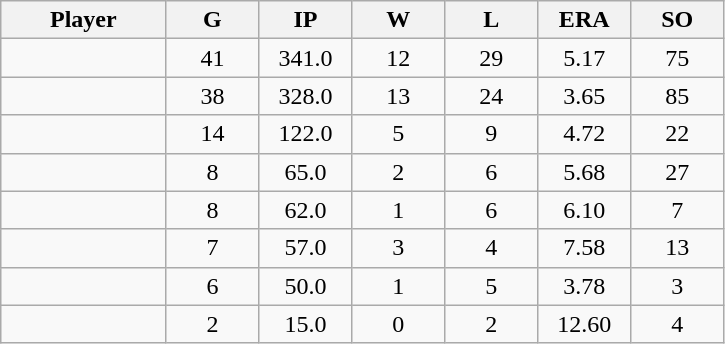<table class="wikitable sortable">
<tr>
<th bgcolor="#DDDDFF" width="16%">Player</th>
<th bgcolor="#DDDDFF" width="9%">G</th>
<th bgcolor="#DDDDFF" width="9%">IP</th>
<th bgcolor="#DDDDFF" width="9%">W</th>
<th bgcolor="#DDDDFF" width="9%">L</th>
<th bgcolor="#DDDDFF" width="9%">ERA</th>
<th bgcolor="#DDDDFF" width="9%">SO</th>
</tr>
<tr align="center">
<td></td>
<td>41</td>
<td>341.0</td>
<td>12</td>
<td>29</td>
<td>5.17</td>
<td>75</td>
</tr>
<tr align="center">
<td></td>
<td>38</td>
<td>328.0</td>
<td>13</td>
<td>24</td>
<td>3.65</td>
<td>85</td>
</tr>
<tr align="center">
<td></td>
<td>14</td>
<td>122.0</td>
<td>5</td>
<td>9</td>
<td>4.72</td>
<td>22</td>
</tr>
<tr align="center">
<td></td>
<td>8</td>
<td>65.0</td>
<td>2</td>
<td>6</td>
<td>5.68</td>
<td>27</td>
</tr>
<tr align=center>
<td></td>
<td>8</td>
<td>62.0</td>
<td>1</td>
<td>6</td>
<td>6.10</td>
<td>7</td>
</tr>
<tr align="center">
<td></td>
<td>7</td>
<td>57.0</td>
<td>3</td>
<td>4</td>
<td>7.58</td>
<td>13</td>
</tr>
<tr align="center">
<td></td>
<td>6</td>
<td>50.0</td>
<td>1</td>
<td>5</td>
<td>3.78</td>
<td>3</td>
</tr>
<tr align="center">
<td></td>
<td>2</td>
<td>15.0</td>
<td>0</td>
<td>2</td>
<td>12.60</td>
<td>4</td>
</tr>
</table>
